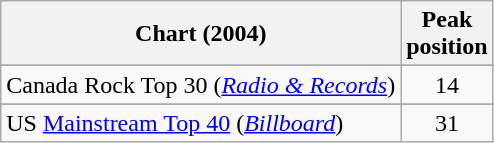<table class="wikitable sortable">
<tr>
<th>Chart (2004)</th>
<th>Peak<br>position</th>
</tr>
<tr>
</tr>
<tr>
<td>Canada Rock Top 30 (<em><a href='#'>Radio & Records</a></em>)</td>
<td align="center">14</td>
</tr>
<tr>
</tr>
<tr>
</tr>
<tr>
<td>US <a href='#'>Mainstream Top 40</a> (<a href='#'><em>Billboard</em></a>)</td>
<td align="center">31</td>
</tr>
</table>
